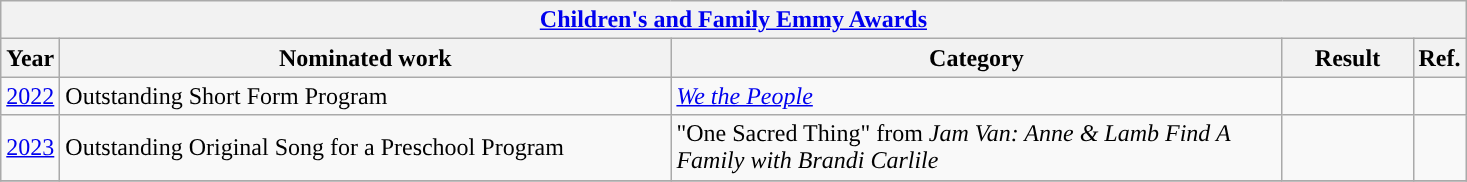<table class="wikitable">
<tr>
<th colspan="5" align="center"><a href='#'>Children's and Family Emmy Awards</a></th>
</tr>
<tr>
<th scope="col" style="width:1em;">Year</th>
<th scope="col" style="width:25em;">Nominated work</th>
<th scope="col" style="width:25em;">Category</th>
<th scope="col" style="width:5em;">Result</th>
<th scope="col" style="width:1em;">Ref.</th>
</tr>
<tr>
<td><a href='#'>2022</a></td>
<td>Outstanding Short Form Program</td>
<td><em><a href='#'>We the People</a></em></td>
<td></td>
<td align="center"></td>
</tr>
<tr>
<td><a href='#'>2023</a></td>
<td>Outstanding Original Song for a Preschool Program</td>
<td>"One Sacred Thing" from <em>Jam Van: Anne & Lamb Find A Family with Brandi Carlile</em></td>
<td></td>
<td align="center"></td>
</tr>
<tr>
</tr>
</table>
